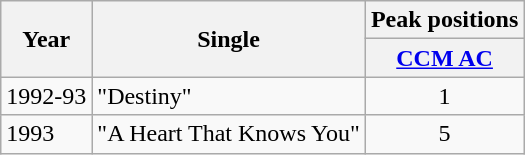<table class="wikitable">
<tr>
<th rowspan="2">Year</th>
<th rowspan="2">Single</th>
<th>Peak positions</th>
</tr>
<tr>
<th><a href='#'>CCM AC</a></th>
</tr>
<tr>
<td>1992-93</td>
<td>"Destiny"</td>
<td align="center">1</td>
</tr>
<tr>
<td>1993</td>
<td>"A Heart That Knows You"</td>
<td align="center">5</td>
</tr>
</table>
